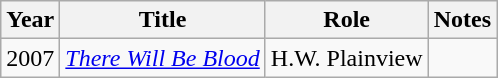<table class="wikitable">
<tr>
<th>Year</th>
<th>Title</th>
<th>Role</th>
<th>Notes</th>
</tr>
<tr>
<td>2007</td>
<td><em><a href='#'>There Will Be Blood</a></em></td>
<td>H.W. Plainview</td>
<td></td>
</tr>
</table>
